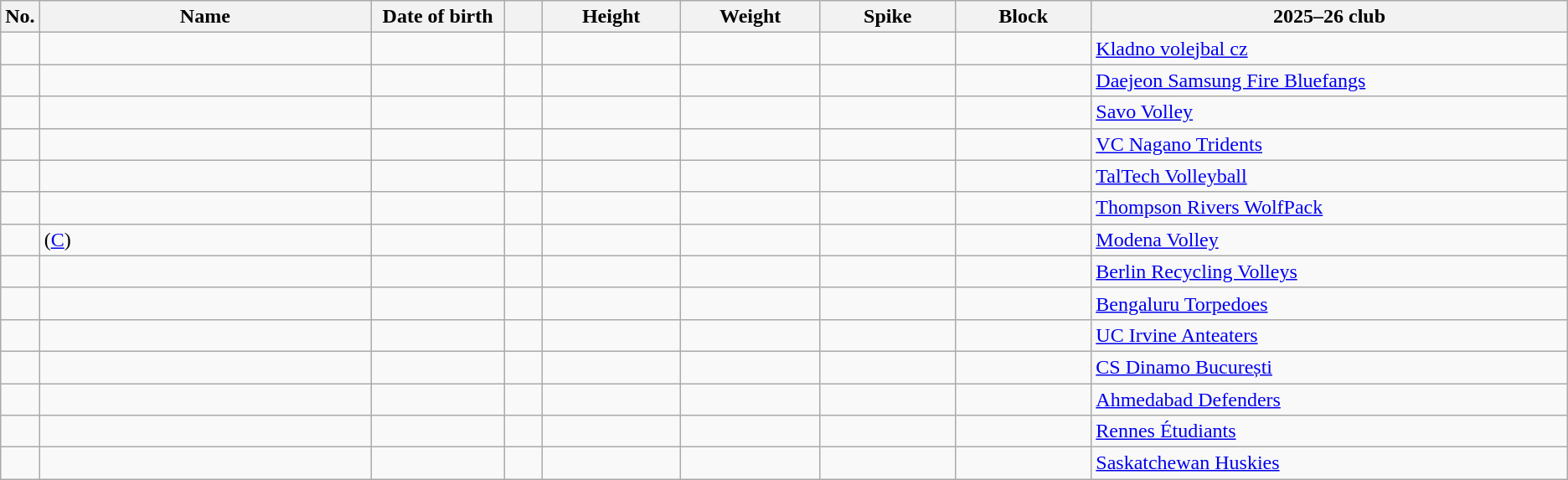<table class="wikitable sortable" style="font-size:100%; text-align:center;">
<tr>
<th>No.</th>
<th style="width:22em">Name</th>
<th style="width:8em">Date of birth</th>
<th style="width:2em"></th>
<th style="width:8em">Height</th>
<th style="width:8em">Weight</th>
<th style="width:8em">Spike</th>
<th style="width:8em">Block</th>
<th style="width:31em">2025–26 club</th>
</tr>
<tr>
<td></td>
<td style="text-align:left;"></td>
<td style="text-align:right;"></td>
<td></td>
<td></td>
<td></td>
<td></td>
<td></td>
<td style="text-align:left;"> <a href='#'>Kladno volejbal cz</a></td>
</tr>
<tr>
<td></td>
<td style="text-align:left;"></td>
<td style="text-align:right;"></td>
<td></td>
<td></td>
<td></td>
<td></td>
<td></td>
<td style="text-align:left;"> <a href='#'>Daejeon Samsung Fire Bluefangs</a></td>
</tr>
<tr>
<td></td>
<td style="text-align:left;"></td>
<td style="text-align:right;"></td>
<td></td>
<td></td>
<td></td>
<td></td>
<td></td>
<td style="text-align:left;"> <a href='#'>Savo Volley</a></td>
</tr>
<tr>
<td></td>
<td style="text-align:left;"></td>
<td style="text-align:right;"></td>
<td></td>
<td></td>
<td></td>
<td></td>
<td></td>
<td style="text-align:left;"> <a href='#'>VC Nagano Tridents</a></td>
</tr>
<tr>
<td></td>
<td style="text-align:left;"></td>
<td style="text-align:right;"></td>
<td></td>
<td></td>
<td></td>
<td></td>
<td></td>
<td style="text-align:left;"> <a href='#'>TalTech Volleyball</a></td>
</tr>
<tr>
<td></td>
<td style="text-align:left;"></td>
<td style="text-align:right;"></td>
<td></td>
<td></td>
<td></td>
<td></td>
<td></td>
<td style="text-align:left;"> <a href='#'>Thompson Rivers WolfPack</a></td>
</tr>
<tr>
<td></td>
<td style="text-align:left;"> (<a href='#'>C</a>)</td>
<td style="text-align:right;"></td>
<td></td>
<td></td>
<td></td>
<td></td>
<td></td>
<td style="text-align:left;"> <a href='#'>Modena Volley</a></td>
</tr>
<tr>
<td></td>
<td style="text-align:left;"></td>
<td style="text-align:right;"></td>
<td></td>
<td></td>
<td></td>
<td></td>
<td></td>
<td style="text-align:left;"> <a href='#'>Berlin Recycling Volleys</a></td>
</tr>
<tr>
<td></td>
<td style="text-align:left;"></td>
<td style="text-align:right;"></td>
<td></td>
<td></td>
<td></td>
<td></td>
<td></td>
<td style="text-align:left;"> <a href='#'>Bengaluru Torpedoes</a></td>
</tr>
<tr>
<td></td>
<td style="text-align:left;"></td>
<td style="text-align:right;"></td>
<td></td>
<td></td>
<td></td>
<td></td>
<td></td>
<td style="text-align:left;"> <a href='#'>UC Irvine Anteaters</a></td>
</tr>
<tr>
<td></td>
<td style="text-align:left;"></td>
<td style="text-align:right;"></td>
<td></td>
<td></td>
<td></td>
<td></td>
<td></td>
<td style="text-align:left;"> <a href='#'>CS Dinamo București</a></td>
</tr>
<tr>
<td></td>
<td style="text-align:left;"></td>
<td style="text-align:right;"></td>
<td></td>
<td></td>
<td></td>
<td></td>
<td></td>
<td style="text-align:left;"> <a href='#'>Ahmedabad Defenders</a></td>
</tr>
<tr>
<td></td>
<td style="text-align:left;"></td>
<td style="text-align:right;"></td>
<td></td>
<td></td>
<td></td>
<td></td>
<td></td>
<td style="text-align:left;"> <a href='#'>Rennes Étudiants</a></td>
</tr>
<tr>
<td></td>
<td style="text-align:left;"></td>
<td style="text-align:right;"></td>
<td></td>
<td></td>
<td></td>
<td></td>
<td></td>
<td style="text-align:left;"> <a href='#'>Saskatchewan Huskies</a></td>
</tr>
</table>
